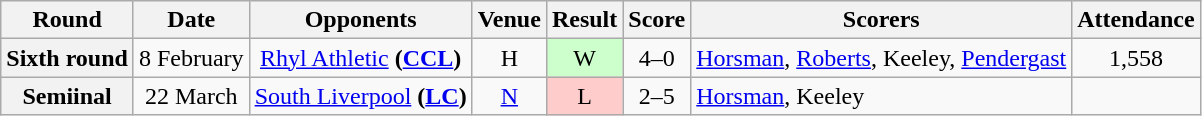<table class="wikitable" style="text-align:center">
<tr>
<th>Round</th>
<th>Date</th>
<th>Opponents</th>
<th>Venue</th>
<th>Result</th>
<th>Score</th>
<th>Scorers</th>
<th>Attendance</th>
</tr>
<tr>
<th>Sixth round</th>
<td>8 February</td>
<td><a href='#'>Rhyl Athletic</a> <strong>(<a href='#'>CCL</a>)</strong></td>
<td>H</td>
<td style="background-color:#CCFFCC">W</td>
<td>4–0</td>
<td align="left"><a href='#'>Horsman</a>, <a href='#'>Roberts</a>, Keeley, <a href='#'>Pendergast</a></td>
<td>1,558</td>
</tr>
<tr>
<th>Semiinal</th>
<td>22 March</td>
<td><a href='#'>South Liverpool</a> <strong>(<a href='#'>LC</a>)</strong></td>
<td><a href='#'>N</a></td>
<td style="background-color:#FFCCCC">L</td>
<td>2–5</td>
<td align="left"><a href='#'>Horsman</a>, Keeley</td>
<td></td>
</tr>
</table>
